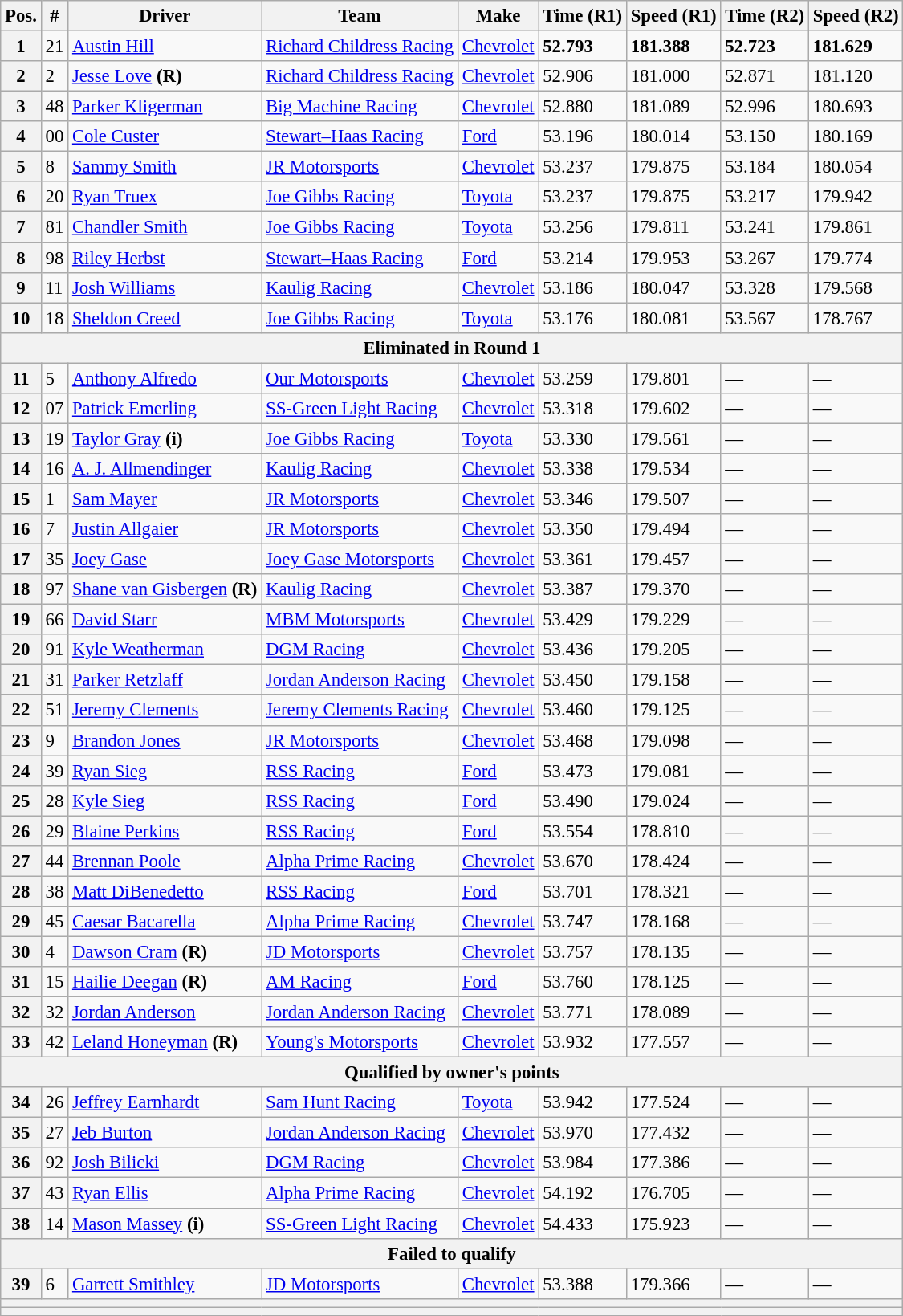<table class="wikitable" style="font-size:95%">
<tr>
<th>Pos.</th>
<th>#</th>
<th>Driver</th>
<th>Team</th>
<th>Make</th>
<th>Time (R1)</th>
<th>Speed (R1)</th>
<th>Time (R2)</th>
<th>Speed (R2)</th>
</tr>
<tr>
<th>1</th>
<td>21</td>
<td><a href='#'>Austin Hill</a></td>
<td><a href='#'>Richard Childress Racing</a></td>
<td><a href='#'>Chevrolet</a></td>
<td><strong>52.793</strong></td>
<td><strong>181.388</strong></td>
<td><strong>52.723</strong></td>
<td><strong>181.629</strong></td>
</tr>
<tr>
<th>2</th>
<td>2</td>
<td><a href='#'>Jesse Love</a> <strong>(R)</strong></td>
<td><a href='#'>Richard Childress Racing</a></td>
<td><a href='#'>Chevrolet</a></td>
<td>52.906</td>
<td>181.000</td>
<td>52.871</td>
<td>181.120</td>
</tr>
<tr>
<th>3</th>
<td>48</td>
<td><a href='#'>Parker Kligerman</a></td>
<td><a href='#'>Big Machine Racing</a></td>
<td><a href='#'>Chevrolet</a></td>
<td>52.880</td>
<td>181.089</td>
<td>52.996</td>
<td>180.693</td>
</tr>
<tr>
<th>4</th>
<td>00</td>
<td><a href='#'>Cole Custer</a></td>
<td><a href='#'>Stewart–Haas Racing</a></td>
<td><a href='#'>Ford</a></td>
<td>53.196</td>
<td>180.014</td>
<td>53.150</td>
<td>180.169</td>
</tr>
<tr>
<th>5</th>
<td>8</td>
<td><a href='#'>Sammy Smith</a></td>
<td><a href='#'>JR Motorsports</a></td>
<td><a href='#'>Chevrolet</a></td>
<td>53.237</td>
<td>179.875</td>
<td>53.184</td>
<td>180.054</td>
</tr>
<tr>
<th>6</th>
<td>20</td>
<td><a href='#'>Ryan Truex</a></td>
<td><a href='#'>Joe Gibbs Racing</a></td>
<td><a href='#'>Toyota</a></td>
<td>53.237</td>
<td>179.875</td>
<td>53.217</td>
<td>179.942</td>
</tr>
<tr>
<th>7</th>
<td>81</td>
<td><a href='#'>Chandler Smith</a></td>
<td><a href='#'>Joe Gibbs Racing</a></td>
<td><a href='#'>Toyota</a></td>
<td>53.256</td>
<td>179.811</td>
<td>53.241</td>
<td>179.861</td>
</tr>
<tr>
<th>8</th>
<td>98</td>
<td><a href='#'>Riley Herbst</a></td>
<td><a href='#'>Stewart–Haas Racing</a></td>
<td><a href='#'>Ford</a></td>
<td>53.214</td>
<td>179.953</td>
<td>53.267</td>
<td>179.774</td>
</tr>
<tr>
<th>9</th>
<td>11</td>
<td><a href='#'>Josh Williams</a></td>
<td><a href='#'>Kaulig Racing</a></td>
<td><a href='#'>Chevrolet</a></td>
<td>53.186</td>
<td>180.047</td>
<td>53.328</td>
<td>179.568</td>
</tr>
<tr>
<th>10</th>
<td>18</td>
<td><a href='#'>Sheldon Creed</a></td>
<td><a href='#'>Joe Gibbs Racing</a></td>
<td><a href='#'>Toyota</a></td>
<td>53.176</td>
<td>180.081</td>
<td>53.567</td>
<td>178.767</td>
</tr>
<tr>
<th colspan="9">Eliminated in Round 1</th>
</tr>
<tr>
<th>11</th>
<td>5</td>
<td><a href='#'>Anthony Alfredo</a></td>
<td><a href='#'>Our Motorsports</a></td>
<td><a href='#'>Chevrolet</a></td>
<td>53.259</td>
<td>179.801</td>
<td>—</td>
<td>—</td>
</tr>
<tr>
<th>12</th>
<td>07</td>
<td><a href='#'>Patrick Emerling</a></td>
<td><a href='#'>SS-Green Light Racing</a></td>
<td><a href='#'>Chevrolet</a></td>
<td>53.318</td>
<td>179.602</td>
<td>—</td>
<td>—</td>
</tr>
<tr>
<th>13</th>
<td>19</td>
<td><a href='#'>Taylor Gray</a> <strong>(i)</strong></td>
<td><a href='#'>Joe Gibbs Racing</a></td>
<td><a href='#'>Toyota</a></td>
<td>53.330</td>
<td>179.561</td>
<td>—</td>
<td>—</td>
</tr>
<tr>
<th>14</th>
<td>16</td>
<td><a href='#'>A. J. Allmendinger</a></td>
<td><a href='#'>Kaulig Racing</a></td>
<td><a href='#'>Chevrolet</a></td>
<td>53.338</td>
<td>179.534</td>
<td>—</td>
<td>—</td>
</tr>
<tr>
<th>15</th>
<td>1</td>
<td><a href='#'>Sam Mayer</a></td>
<td><a href='#'>JR Motorsports</a></td>
<td><a href='#'>Chevrolet</a></td>
<td>53.346</td>
<td>179.507</td>
<td>—</td>
<td>—</td>
</tr>
<tr>
<th>16</th>
<td>7</td>
<td><a href='#'>Justin Allgaier</a></td>
<td><a href='#'>JR Motorsports</a></td>
<td><a href='#'>Chevrolet</a></td>
<td>53.350</td>
<td>179.494</td>
<td>—</td>
<td>—</td>
</tr>
<tr>
<th>17</th>
<td>35</td>
<td><a href='#'>Joey Gase</a></td>
<td><a href='#'>Joey Gase Motorsports</a></td>
<td><a href='#'>Chevrolet</a></td>
<td>53.361</td>
<td>179.457</td>
<td>—</td>
<td>—</td>
</tr>
<tr>
<th>18</th>
<td>97</td>
<td><a href='#'>Shane van Gisbergen</a> <strong>(R)</strong></td>
<td><a href='#'>Kaulig Racing</a></td>
<td><a href='#'>Chevrolet</a></td>
<td>53.387</td>
<td>179.370</td>
<td>—</td>
<td>—</td>
</tr>
<tr>
<th>19</th>
<td>66</td>
<td><a href='#'>David Starr</a></td>
<td><a href='#'>MBM Motorsports</a></td>
<td><a href='#'>Chevrolet</a></td>
<td>53.429</td>
<td>179.229</td>
<td>—</td>
<td>—</td>
</tr>
<tr>
<th>20</th>
<td>91</td>
<td><a href='#'>Kyle Weatherman</a></td>
<td><a href='#'>DGM Racing</a></td>
<td><a href='#'>Chevrolet</a></td>
<td>53.436</td>
<td>179.205</td>
<td>—</td>
<td>—</td>
</tr>
<tr>
<th>21</th>
<td>31</td>
<td><a href='#'>Parker Retzlaff</a></td>
<td><a href='#'>Jordan Anderson Racing</a></td>
<td><a href='#'>Chevrolet</a></td>
<td>53.450</td>
<td>179.158</td>
<td>—</td>
<td>—</td>
</tr>
<tr>
<th>22</th>
<td>51</td>
<td><a href='#'>Jeremy Clements</a></td>
<td><a href='#'>Jeremy Clements Racing</a></td>
<td><a href='#'>Chevrolet</a></td>
<td>53.460</td>
<td>179.125</td>
<td>—</td>
<td>—</td>
</tr>
<tr>
<th>23</th>
<td>9</td>
<td><a href='#'>Brandon Jones</a></td>
<td><a href='#'>JR Motorsports</a></td>
<td><a href='#'>Chevrolet</a></td>
<td>53.468</td>
<td>179.098</td>
<td>—</td>
<td>—</td>
</tr>
<tr>
<th>24</th>
<td>39</td>
<td><a href='#'>Ryan Sieg</a></td>
<td><a href='#'>RSS Racing</a></td>
<td><a href='#'>Ford</a></td>
<td>53.473</td>
<td>179.081</td>
<td>—</td>
<td>—</td>
</tr>
<tr>
<th>25</th>
<td>28</td>
<td><a href='#'>Kyle Sieg</a></td>
<td><a href='#'>RSS Racing</a></td>
<td><a href='#'>Ford</a></td>
<td>53.490</td>
<td>179.024</td>
<td>—</td>
<td>—</td>
</tr>
<tr>
<th>26</th>
<td>29</td>
<td><a href='#'>Blaine Perkins</a></td>
<td><a href='#'>RSS Racing</a></td>
<td><a href='#'>Ford</a></td>
<td>53.554</td>
<td>178.810</td>
<td>—</td>
<td>—</td>
</tr>
<tr>
<th>27</th>
<td>44</td>
<td><a href='#'>Brennan Poole</a></td>
<td><a href='#'>Alpha Prime Racing</a></td>
<td><a href='#'>Chevrolet</a></td>
<td>53.670</td>
<td>178.424</td>
<td>—</td>
<td>—</td>
</tr>
<tr>
<th>28</th>
<td>38</td>
<td><a href='#'>Matt DiBenedetto</a></td>
<td><a href='#'>RSS Racing</a></td>
<td><a href='#'>Ford</a></td>
<td>53.701</td>
<td>178.321</td>
<td>—</td>
<td>—</td>
</tr>
<tr>
<th>29</th>
<td>45</td>
<td><a href='#'>Caesar Bacarella</a></td>
<td><a href='#'>Alpha Prime Racing</a></td>
<td><a href='#'>Chevrolet</a></td>
<td>53.747</td>
<td>178.168</td>
<td>—</td>
<td>—</td>
</tr>
<tr>
<th>30</th>
<td>4</td>
<td><a href='#'>Dawson Cram</a> <strong>(R)</strong></td>
<td><a href='#'>JD Motorsports</a></td>
<td><a href='#'>Chevrolet</a></td>
<td>53.757</td>
<td>178.135</td>
<td>—</td>
<td>—</td>
</tr>
<tr>
<th>31</th>
<td>15</td>
<td><a href='#'>Hailie Deegan</a> <strong>(R)</strong></td>
<td><a href='#'>AM Racing</a></td>
<td><a href='#'>Ford</a></td>
<td>53.760</td>
<td>178.125</td>
<td>—</td>
<td>—</td>
</tr>
<tr>
<th>32</th>
<td>32</td>
<td><a href='#'>Jordan Anderson</a></td>
<td><a href='#'>Jordan Anderson Racing</a></td>
<td><a href='#'>Chevrolet</a></td>
<td>53.771</td>
<td>178.089</td>
<td>—</td>
<td>—</td>
</tr>
<tr>
<th>33</th>
<td>42</td>
<td><a href='#'>Leland Honeyman</a> <strong>(R)</strong></td>
<td><a href='#'>Young's Motorsports</a></td>
<td><a href='#'>Chevrolet</a></td>
<td>53.932</td>
<td>177.557</td>
<td>—</td>
<td>—</td>
</tr>
<tr>
<th colspan="9">Qualified by owner's points</th>
</tr>
<tr>
<th>34</th>
<td>26</td>
<td><a href='#'>Jeffrey Earnhardt</a></td>
<td><a href='#'>Sam Hunt Racing</a></td>
<td><a href='#'>Toyota</a></td>
<td>53.942</td>
<td>177.524</td>
<td>—</td>
<td>—</td>
</tr>
<tr>
<th>35</th>
<td>27</td>
<td><a href='#'>Jeb Burton</a></td>
<td><a href='#'>Jordan Anderson Racing</a></td>
<td><a href='#'>Chevrolet</a></td>
<td>53.970</td>
<td>177.432</td>
<td>—</td>
<td>—</td>
</tr>
<tr>
<th>36</th>
<td>92</td>
<td><a href='#'>Josh Bilicki</a></td>
<td><a href='#'>DGM Racing</a></td>
<td><a href='#'>Chevrolet</a></td>
<td>53.984</td>
<td>177.386</td>
<td>—</td>
<td>—</td>
</tr>
<tr>
<th>37</th>
<td>43</td>
<td><a href='#'>Ryan Ellis</a></td>
<td><a href='#'>Alpha Prime Racing</a></td>
<td><a href='#'>Chevrolet</a></td>
<td>54.192</td>
<td>176.705</td>
<td>—</td>
<td>—</td>
</tr>
<tr>
<th>38</th>
<td>14</td>
<td><a href='#'>Mason Massey</a> <strong>(i)</strong></td>
<td><a href='#'>SS-Green Light Racing</a></td>
<td><a href='#'>Chevrolet</a></td>
<td>54.433</td>
<td>175.923</td>
<td>—</td>
<td>—</td>
</tr>
<tr>
<th colspan="9">Failed to qualify</th>
</tr>
<tr>
<th>39</th>
<td>6</td>
<td><a href='#'>Garrett Smithley</a></td>
<td><a href='#'>JD Motorsports</a></td>
<td><a href='#'>Chevrolet</a></td>
<td>53.388</td>
<td>179.366</td>
<td>—</td>
<td>—</td>
</tr>
<tr>
<th colspan="9"></th>
</tr>
<tr>
<th colspan="9"></th>
</tr>
</table>
